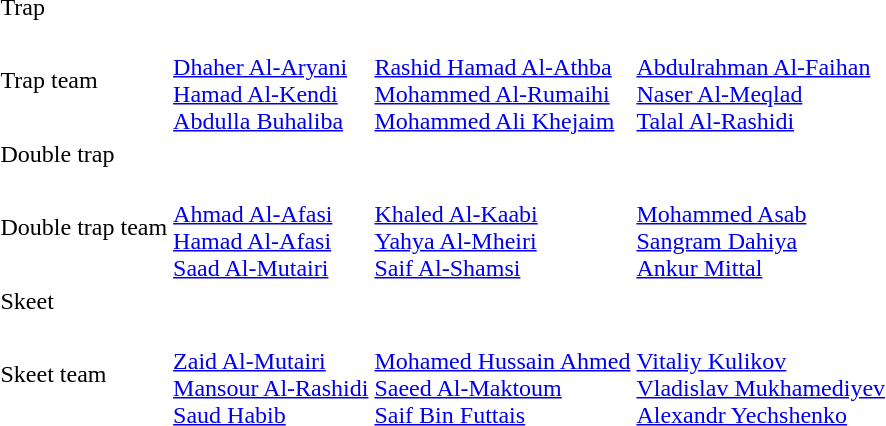<table>
<tr>
<td>Trap</td>
<td></td>
<td></td>
<td></td>
</tr>
<tr>
<td>Trap team</td>
<td><br><a href='#'>Dhaher Al-Aryani</a><br><a href='#'>Hamad Al-Kendi</a><br><a href='#'>Abdulla Buhaliba</a></td>
<td><br><a href='#'>Rashid Hamad Al-Athba</a><br><a href='#'>Mohammed Al-Rumaihi</a><br><a href='#'>Mohammed Ali Khejaim</a></td>
<td><br><a href='#'>Abdulrahman Al-Faihan</a><br><a href='#'>Naser Al-Meqlad</a><br><a href='#'>Talal Al-Rashidi</a></td>
</tr>
<tr>
<td>Double trap</td>
<td></td>
<td></td>
<td></td>
</tr>
<tr>
<td>Double trap team</td>
<td><br><a href='#'>Ahmad Al-Afasi</a><br><a href='#'>Hamad Al-Afasi</a><br><a href='#'>Saad Al-Mutairi</a></td>
<td><br><a href='#'>Khaled Al-Kaabi</a><br><a href='#'>Yahya Al-Mheiri</a><br><a href='#'>Saif Al-Shamsi</a></td>
<td><br><a href='#'>Mohammed Asab</a><br><a href='#'>Sangram Dahiya</a><br><a href='#'>Ankur Mittal</a></td>
</tr>
<tr>
<td>Skeet</td>
<td></td>
<td></td>
<td></td>
</tr>
<tr>
<td>Skeet team</td>
<td><br><a href='#'>Zaid Al-Mutairi</a><br><a href='#'>Mansour Al-Rashidi</a><br><a href='#'>Saud Habib</a></td>
<td><br><a href='#'>Mohamed Hussain Ahmed</a><br><a href='#'>Saeed Al-Maktoum</a><br><a href='#'>Saif Bin Futtais</a></td>
<td><br><a href='#'>Vitaliy Kulikov</a><br><a href='#'>Vladislav Mukhamediyev</a><br><a href='#'>Alexandr Yechshenko</a></td>
</tr>
</table>
